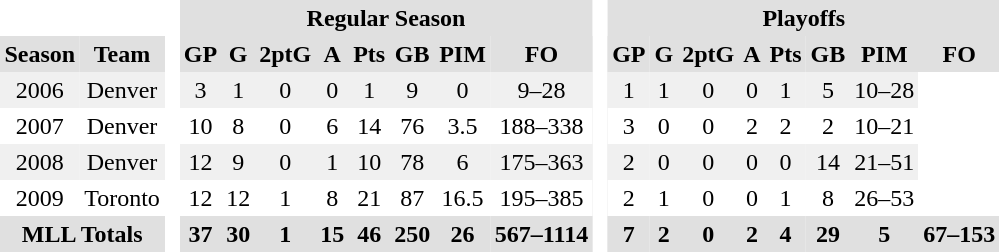<table BORDER="0" CELLPADDING="3" CELLSPACING="0">
<tr ALIGN="center" bgcolor="#e0e0e0">
<th colspan="2" bgcolor="#ffffff"> </th>
<th rowspan="99" bgcolor="#ffffff"> </th>
<th colspan="8">Regular Season</th>
<th rowspan="99" bgcolor="#ffffff"> </th>
<th colspan="8">Playoffs</th>
</tr>
<tr ALIGN="center" bgcolor="#e0e0e0">
<th>Season</th>
<th>Team</th>
<th>GP</th>
<th>G</th>
<th>2ptG</th>
<th>A</th>
<th>Pts</th>
<th>GB</th>
<th>PIM</th>
<th>FO</th>
<th>GP</th>
<th>G</th>
<th>2ptG</th>
<th>A</th>
<th>Pts</th>
<th>GB</th>
<th>PIM</th>
<th>FO</th>
</tr>
<tr ALIGN="center" bgcolor="#f0f0f0">
<td>2006</td>
<td>Denver</td>
<td>3</td>
<td>1</td>
<td>0</td>
<td>0</td>
<td>1</td>
<td>9</td>
<td>0</td>
<td>9–28</td>
<td>1</td>
<td>1</td>
<td>0</td>
<td>0</td>
<td>1</td>
<td>5</td>
<td>10–28</td>
</tr>
<tr ALIGN="center">
<td>2007</td>
<td>Denver</td>
<td>10</td>
<td>8</td>
<td>0</td>
<td>6</td>
<td>14</td>
<td>76</td>
<td>3.5</td>
<td>188–338</td>
<td>3</td>
<td>0</td>
<td>0</td>
<td>2</td>
<td>2</td>
<td>2</td>
<td>10–21</td>
</tr>
<tr ALIGN="center" bgcolor="#f0f0f0">
<td>2008</td>
<td>Denver</td>
<td>12</td>
<td>9</td>
<td>0</td>
<td>1</td>
<td>10</td>
<td>78</td>
<td>6</td>
<td>175–363</td>
<td>2</td>
<td>0</td>
<td>0</td>
<td>0</td>
<td>0</td>
<td>14</td>
<td>21–51</td>
</tr>
<tr ALIGN="center">
<td>2009</td>
<td>Toronto</td>
<td>12</td>
<td>12</td>
<td>1</td>
<td>8</td>
<td>21</td>
<td>87</td>
<td>16.5</td>
<td>195–385</td>
<td>2</td>
<td>1</td>
<td>0</td>
<td>0</td>
<td>1</td>
<td>8</td>
<td>26–53</td>
</tr>
<tr ALIGN="center" bgcolor="#e0e0e0">
<th colspan="2">MLL Totals</th>
<th>37</th>
<th>30</th>
<th>1</th>
<th>15</th>
<th>46</th>
<th>250</th>
<th>26</th>
<th>567–1114</th>
<th>7</th>
<th>2</th>
<th>0</th>
<th>2</th>
<th>4</th>
<th>29</th>
<th>5</th>
<th>67–153</th>
</tr>
</table>
